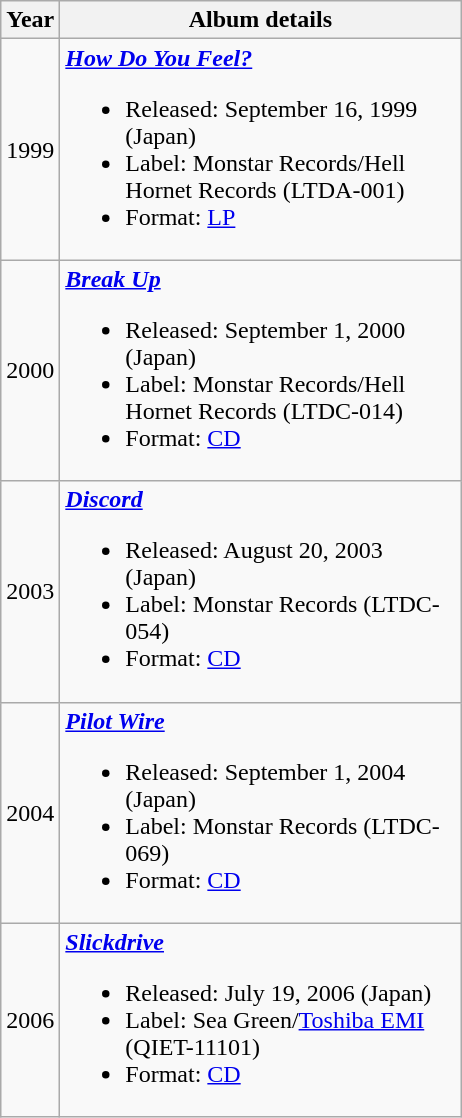<table class="wikitable" border="1">
<tr>
<th>Year</th>
<th width="260">Album details</th>
</tr>
<tr>
<td>1999</td>
<td><strong><em><a href='#'>How Do You Feel?</a></em></strong><br><ul><li>Released: September 16, 1999 (Japan)</li><li>Label: Monstar Records/Hell Hornet Records (LTDA-001)</li><li>Format: <a href='#'>LP</a></li></ul></td>
</tr>
<tr>
<td>2000</td>
<td><strong><em><a href='#'>Break Up</a></em></strong><br><ul><li>Released: September 1, 2000 (Japan)</li><li>Label: Monstar Records/Hell Hornet Records (LTDC-014)</li><li>Format: <a href='#'>CD</a></li></ul></td>
</tr>
<tr>
<td>2003</td>
<td><strong><em><a href='#'>Discord</a></em></strong><br><ul><li>Released: August 20, 2003 (Japan)</li><li>Label: Monstar Records (LTDC-054)</li><li>Format: <a href='#'>CD</a></li></ul></td>
</tr>
<tr>
<td>2004</td>
<td><strong><em><a href='#'>Pilot Wire</a></em></strong><br><ul><li>Released: September 1, 2004 (Japan)</li><li>Label: Monstar Records (LTDC-069)</li><li>Format: <a href='#'>CD</a></li></ul></td>
</tr>
<tr>
<td>2006</td>
<td><strong><em><a href='#'>Slickdrive</a></em></strong><br><ul><li>Released: July 19, 2006 (Japan)</li><li>Label: Sea Green/<a href='#'>Toshiba EMI</a> (QIET-11101)</li><li>Format: <a href='#'>CD</a></li></ul></td>
</tr>
</table>
